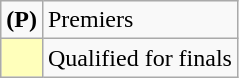<table class=wikitable>
<tr>
<td><strong>(P)</strong></td>
<td>Premiers</td>
</tr>
<tr>
<td bgcolor=FFFFBB></td>
<td>Qualified for finals</td>
</tr>
</table>
